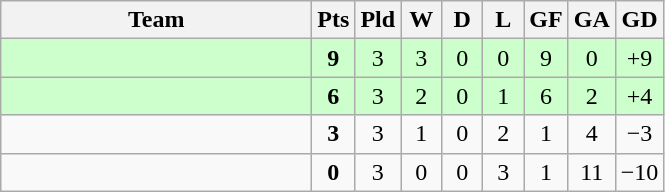<table class=wikitable style="text-align:center">
<tr>
<th width=200>Team</th>
<th width=20>Pts</th>
<th width=20>Pld</th>
<th width=20>W</th>
<th width=20>D</th>
<th width=20>L</th>
<th width=20>GF</th>
<th width=20>GA</th>
<th width=20>GD</th>
</tr>
<tr style=background:#ccffcc>
<td align=left></td>
<td><strong>9</strong></td>
<td>3</td>
<td>3</td>
<td>0</td>
<td>0</td>
<td>9</td>
<td>0</td>
<td>+9</td>
</tr>
<tr style=background:#ccffcc>
<td align=left></td>
<td><strong>6</strong></td>
<td>3</td>
<td>2</td>
<td>0</td>
<td>1</td>
<td>6</td>
<td>2</td>
<td>+4</td>
</tr>
<tr>
<td align=left></td>
<td><strong>3</strong></td>
<td>3</td>
<td>1</td>
<td>0</td>
<td>2</td>
<td>1</td>
<td>4</td>
<td>−3</td>
</tr>
<tr>
<td align=left></td>
<td><strong>0</strong></td>
<td>3</td>
<td>0</td>
<td>0</td>
<td>3</td>
<td>1</td>
<td>11</td>
<td>−10</td>
</tr>
</table>
